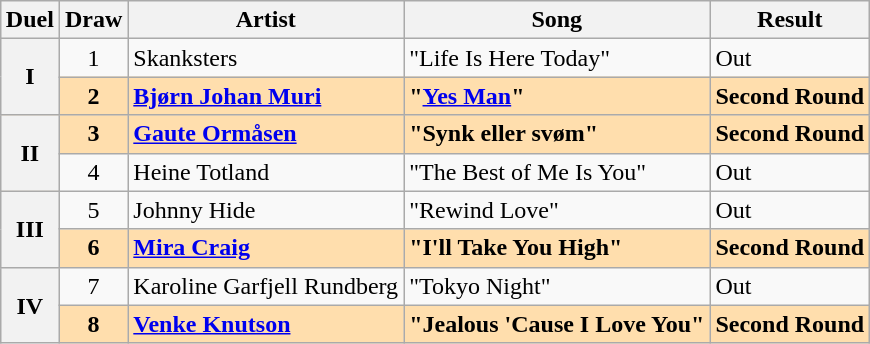<table class="sortable wikitable" style="margin: 1em auto 1em auto; text-align:center;">
<tr>
<th>Duel</th>
<th>Draw</th>
<th>Artist</th>
<th>Song</th>
<th>Result</th>
</tr>
<tr>
<th scope="row" rowspan="2">I</th>
<td>1</td>
<td align="left">Skanksters</td>
<td align="left">"Life Is Here Today"</td>
<td align="left">Out</td>
</tr>
<tr style="font-weight:bold; background:navajowhite;">
<td>2</td>
<td align="left"><a href='#'>Bjørn Johan Muri</a></td>
<td align="left">"<a href='#'>Yes Man</a>"</td>
<td align="left">Second Round</td>
</tr>
<tr style="font-weight:bold; background:navajowhite;">
<th scope="row" rowspan="2">II</th>
<td>3</td>
<td align="left"><a href='#'>Gaute Ormåsen</a></td>
<td align="left">"Synk eller svøm"</td>
<td align="left">Second Round</td>
</tr>
<tr>
<td>4</td>
<td align="left">Heine Totland</td>
<td align="left">"The Best of Me Is You"</td>
<td align="left">Out</td>
</tr>
<tr>
<th scope="row" rowspan="2">III</th>
<td>5</td>
<td align="left">Johnny Hide</td>
<td align="left">"Rewind Love"</td>
<td align="left">Out</td>
</tr>
<tr style="font-weight:bold; background:navajowhite;">
<td>6</td>
<td align="left"><a href='#'>Mira Craig</a></td>
<td align="left">"I'll Take You High"</td>
<td align="left">Second Round</td>
</tr>
<tr>
<th scope="row" rowspan="2">IV</th>
<td>7</td>
<td align="left">Karoline Garfjell Rundberg</td>
<td align="left">"Tokyo Night"</td>
<td align="left">Out</td>
</tr>
<tr style="font-weight:bold; background:navajowhite;">
<td>8</td>
<td align="left"><a href='#'>Venke Knutson</a></td>
<td align="left">"Jealous 'Cause I Love You"</td>
<td align="left">Second Round</td>
</tr>
</table>
